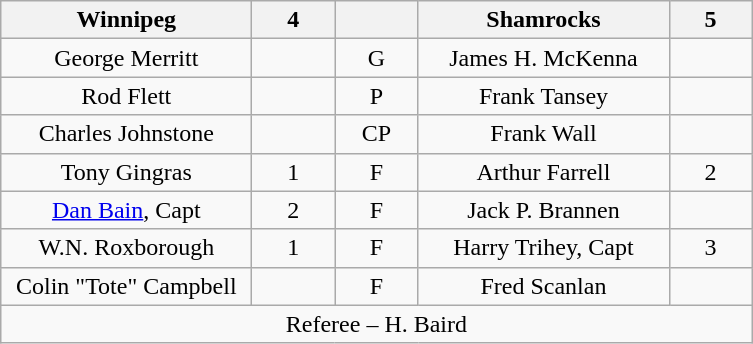<table class="wikitable" style="text-align:center;">
<tr>
<th style="width:10em">Winnipeg</th>
<th style="width:3em">4</th>
<th style="width:3em"></th>
<th style="width:10em">Shamrocks</th>
<th style="width:3em">5</th>
</tr>
<tr>
<td>George Merritt</td>
<td></td>
<td>G</td>
<td>James H. McKenna</td>
<td></td>
</tr>
<tr>
<td>Rod Flett</td>
<td></td>
<td>P</td>
<td>Frank Tansey</td>
<td></td>
</tr>
<tr>
<td>Charles Johnstone</td>
<td></td>
<td>CP</td>
<td>Frank Wall</td>
<td></td>
</tr>
<tr>
<td>Tony Gingras</td>
<td>1</td>
<td>F</td>
<td>Arthur Farrell</td>
<td>2</td>
</tr>
<tr>
<td><a href='#'>Dan Bain</a>, Capt</td>
<td>2</td>
<td>F</td>
<td>Jack P. Brannen</td>
<td></td>
</tr>
<tr>
<td>W.N. Roxborough</td>
<td>1</td>
<td>F</td>
<td>Harry Trihey, Capt</td>
<td>3</td>
</tr>
<tr>
<td>Colin "Tote" Campbell</td>
<td></td>
<td>F</td>
<td>Fred Scanlan</td>
<td></td>
</tr>
<tr>
<td colspan=5 align=center>Referee – H. Baird</td>
</tr>
</table>
